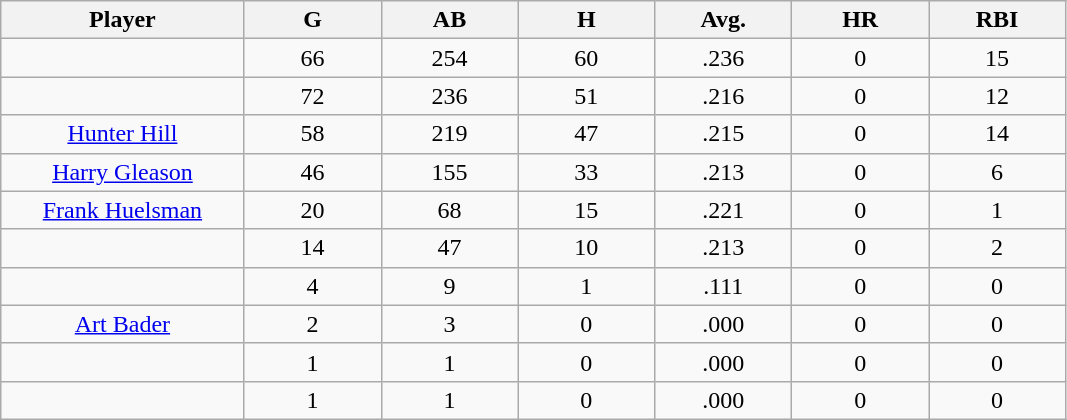<table class="wikitable sortable">
<tr>
<th bgcolor="#DDDDFF" width="16%">Player</th>
<th bgcolor="#DDDDFF" width="9%">G</th>
<th bgcolor="#DDDDFF" width="9%">AB</th>
<th bgcolor="#DDDDFF" width="9%">H</th>
<th bgcolor="#DDDDFF" width="9%">Avg.</th>
<th bgcolor="#DDDDFF" width="9%">HR</th>
<th bgcolor="#DDDDFF" width="9%">RBI</th>
</tr>
<tr align="center">
<td></td>
<td>66</td>
<td>254</td>
<td>60</td>
<td>.236</td>
<td>0</td>
<td>15</td>
</tr>
<tr align="center">
<td></td>
<td>72</td>
<td>236</td>
<td>51</td>
<td>.216</td>
<td>0</td>
<td>12</td>
</tr>
<tr align="center">
<td><a href='#'>Hunter Hill</a></td>
<td>58</td>
<td>219</td>
<td>47</td>
<td>.215</td>
<td>0</td>
<td>14</td>
</tr>
<tr align=center>
<td><a href='#'>Harry Gleason</a></td>
<td>46</td>
<td>155</td>
<td>33</td>
<td>.213</td>
<td>0</td>
<td>6</td>
</tr>
<tr align=center>
<td><a href='#'>Frank Huelsman</a></td>
<td>20</td>
<td>68</td>
<td>15</td>
<td>.221</td>
<td>0</td>
<td>1</td>
</tr>
<tr align=center>
<td></td>
<td>14</td>
<td>47</td>
<td>10</td>
<td>.213</td>
<td>0</td>
<td>2</td>
</tr>
<tr align="center">
<td></td>
<td>4</td>
<td>9</td>
<td>1</td>
<td>.111</td>
<td>0</td>
<td>0</td>
</tr>
<tr align="center">
<td><a href='#'>Art Bader</a></td>
<td>2</td>
<td>3</td>
<td>0</td>
<td>.000</td>
<td>0</td>
<td>0</td>
</tr>
<tr align=center>
<td></td>
<td>1</td>
<td>1</td>
<td>0</td>
<td>.000</td>
<td>0</td>
<td>0</td>
</tr>
<tr align="center">
<td></td>
<td>1</td>
<td>1</td>
<td>0</td>
<td>.000</td>
<td>0</td>
<td>0</td>
</tr>
</table>
